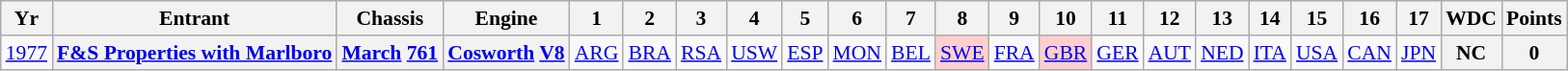<table class="wikitable" style="text-align:center; font-size:90%">
<tr>
<th>Yr</th>
<th>Entrant</th>
<th>Chassis</th>
<th>Engine</th>
<th>1</th>
<th>2</th>
<th>3</th>
<th>4</th>
<th>5</th>
<th>6</th>
<th>7</th>
<th>8</th>
<th>9</th>
<th>10</th>
<th>11</th>
<th>12</th>
<th>13</th>
<th>14</th>
<th>15</th>
<th>16</th>
<th>17</th>
<th>WDC</th>
<th>Points</th>
</tr>
<tr>
<td><a href='#'>1977</a></td>
<th><a href='#'>F&S Properties with Marlboro</a></th>
<th><a href='#'>March</a> <a href='#'>761</a></th>
<th><a href='#'>Cosworth</a> <a href='#'>V8</a></th>
<td><a href='#'>ARG</a></td>
<td><a href='#'>BRA</a></td>
<td><a href='#'>RSA</a></td>
<td><a href='#'>USW</a></td>
<td><a href='#'>ESP</a></td>
<td><a href='#'>MON</a></td>
<td><a href='#'>BEL</a></td>
<td style="background:#FFCFCF;"><a href='#'>SWE</a><br></td>
<td><a href='#'>FRA</a></td>
<td style="background:#FFCFCF;"><a href='#'>GBR</a><br></td>
<td><a href='#'>GER</a></td>
<td><a href='#'>AUT</a></td>
<td><a href='#'>NED</a></td>
<td><a href='#'>ITA</a></td>
<td><a href='#'>USA</a></td>
<td><a href='#'>CAN</a></td>
<td><a href='#'>JPN</a></td>
<th>NC</th>
<th>0</th>
</tr>
</table>
